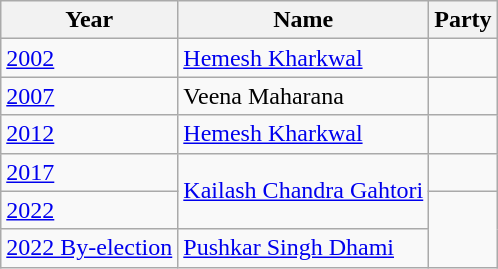<table class="wikitable sortable">
<tr>
<th>Year</th>
<th>Name</th>
<th colspan="2">Party</th>
</tr>
<tr>
<td><a href='#'>2002</a></td>
<td><a href='#'>Hemesh Kharkwal</a></td>
<td></td>
</tr>
<tr>
<td><a href='#'>2007</a></td>
<td>Veena Maharana</td>
<td></td>
</tr>
<tr>
<td><a href='#'>2012</a></td>
<td><a href='#'>Hemesh Kharkwal</a></td>
<td></td>
</tr>
<tr>
<td><a href='#'>2017</a></td>
<td rowspan=2><a href='#'>Kailash Chandra Gahtori</a></td>
<td></td>
</tr>
<tr>
<td><a href='#'>2022</a></td>
</tr>
<tr>
<td><a href='#'>2022 By-election</a></td>
<td><a href='#'>Pushkar Singh Dhami</a></td>
</tr>
</table>
